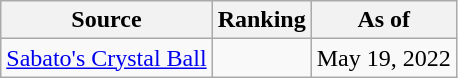<table class="wikitable" style="text-align:center">
<tr>
<th>Source</th>
<th>Ranking</th>
<th>As of</th>
</tr>
<tr>
<td align=left><a href='#'>Sabato's Crystal Ball</a></td>
<td></td>
<td>May 19, 2022</td>
</tr>
</table>
